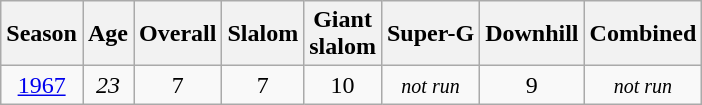<table class=wikitable style="text-align:center">
<tr>
<th>Season</th>
<th>Age</th>
<th>Overall</th>
<th>Slalom</th>
<th>Giant<br>slalom</th>
<th>Super-G</th>
<th>Downhill</th>
<th>Combined</th>
</tr>
<tr>
<td><a href='#'>1967</a></td>
<td><em>23</em></td>
<td>7</td>
<td>7</td>
<td>10</td>
<td><small><em>not run</em></small></td>
<td>9</td>
<td><small><em>not run</em></small></td>
</tr>
</table>
